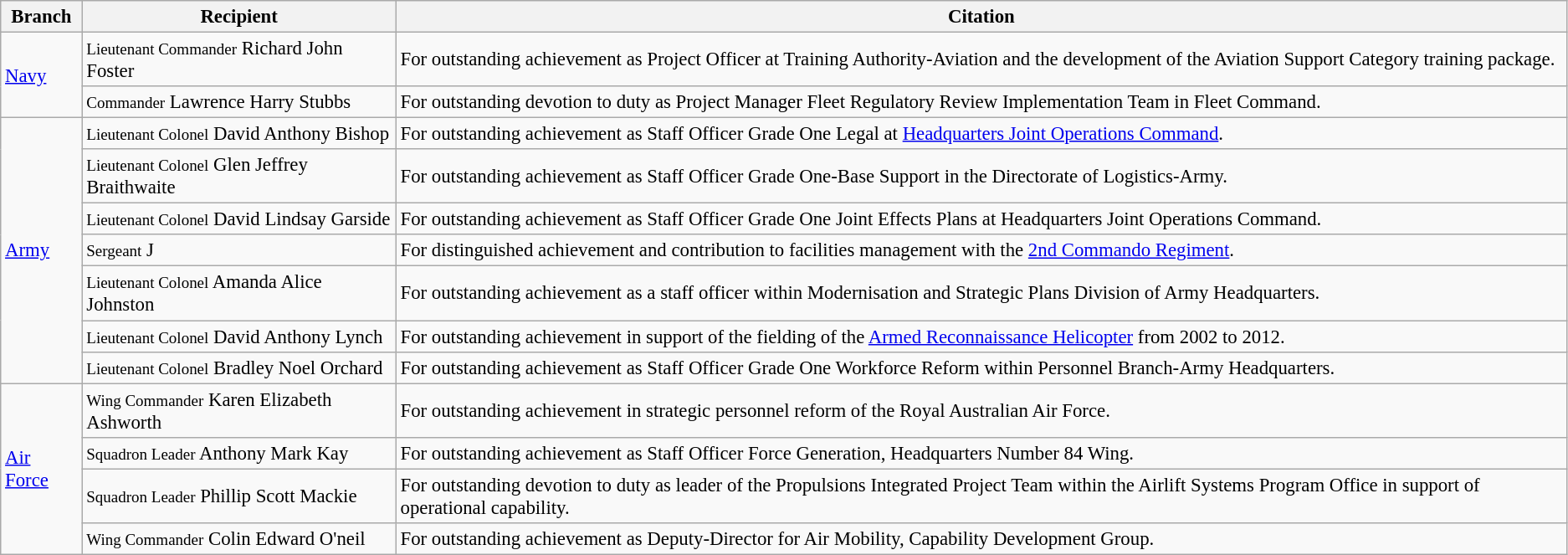<table class="wikitable" style="font-size:95%;">
<tr>
<th>Branch</th>
<th>Recipient</th>
<th>Citation</th>
</tr>
<tr>
<td rowspan="2"><a href='#'>Navy</a></td>
<td><small>Lieutenant Commander</small> Richard John Foster </td>
<td>For outstanding achievement as Project Officer at Training Authority-Aviation and the development of the Aviation Support Category training package.</td>
</tr>
<tr>
<td><small>Commander</small> Lawrence Harry Stubbs </td>
<td>For outstanding devotion to duty as Project Manager Fleet Regulatory Review Implementation Team in Fleet Command.</td>
</tr>
<tr>
<td rowspan="7"><a href='#'>Army</a></td>
<td><small>Lieutenant Colonel</small> David Anthony Bishop</td>
<td>For outstanding achievement as Staff Officer Grade One Legal at <a href='#'>Headquarters Joint Operations Command</a>.</td>
</tr>
<tr>
<td><small>Lieutenant Colonel</small> Glen Jeffrey Braithwaite</td>
<td>For outstanding achievement as Staff Officer Grade One-Base Support in the Directorate of Logistics-Army.</td>
</tr>
<tr>
<td><small>Lieutenant Colonel</small> David Lindsay Garside</td>
<td>For outstanding achievement as Staff Officer Grade One Joint Effects Plans at Headquarters Joint Operations Command.</td>
</tr>
<tr>
<td><small>Sergeant</small> J</td>
<td>For distinguished achievement and contribution to facilities management with the <a href='#'>2nd Commando Regiment</a>.</td>
</tr>
<tr>
<td><small>Lieutenant Colonel</small> Amanda Alice Johnston</td>
<td>For outstanding achievement as a staff officer within Modernisation and Strategic Plans Division of Army Headquarters.</td>
</tr>
<tr>
<td><small>Lieutenant Colonel</small> David Anthony Lynch</td>
<td>For outstanding achievement in support of the fielding of the <a href='#'>Armed Reconnaissance Helicopter</a> from 2002 to 2012.</td>
</tr>
<tr>
<td><small>Lieutenant Colonel</small> Bradley Noel Orchard</td>
<td>For outstanding achievement as Staff Officer Grade One Workforce Reform within Personnel Branch-Army Headquarters.</td>
</tr>
<tr>
<td rowspan="4"><a href='#'>Air Force</a></td>
<td><small>Wing Commander</small> Karen Elizabeth Ashworth</td>
<td>For outstanding achievement in strategic personnel reform of the Royal Australian Air Force.</td>
</tr>
<tr>
<td><small>Squadron Leader</small> Anthony Mark Kay</td>
<td>For outstanding achievement as Staff Officer Force Generation, Headquarters Number 84 Wing.</td>
</tr>
<tr>
<td><small>Squadron Leader</small> Phillip Scott Mackie </td>
<td>For outstanding devotion to duty as leader of the Propulsions Integrated Project Team within the Airlift Systems Program Office in support of operational capability.</td>
</tr>
<tr>
<td><small>Wing Commander</small> Colin Edward O'neil</td>
<td>For outstanding achievement as Deputy-Director for Air Mobility, Capability Development Group.</td>
</tr>
</table>
